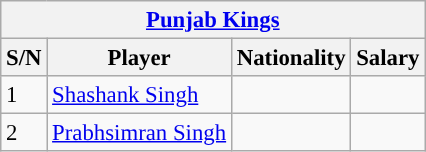<table class="wikitable" style="font-size:95%;">
<tr>
<th scope="colgroup" colspan="4" style="background:#"><a href='#'><span>Punjab Kings</span></a></th>
</tr>
<tr>
<th scope="col">S/N</th>
<th scope="col">Player</th>
<th scope="col">Nationality</th>
<th scope="col">Salary</th>
</tr>
<tr>
<td>1</td>
<td><a href='#'>Shashank Singh</a></td>
<td></td>
<td></td>
</tr>
<tr>
<td>2</td>
<td><a href='#'>Prabhsimran Singh</a></td>
<td></td>
<td></td>
</tr>
</table>
